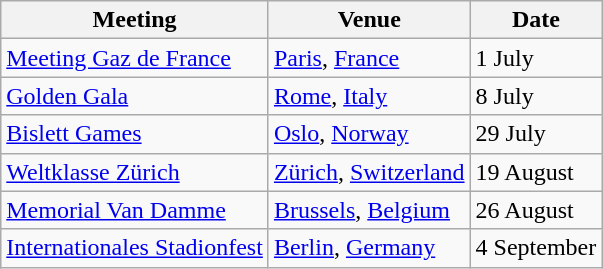<table class=wikitable>
<tr>
<th>Meeting</th>
<th>Venue</th>
<th>Date</th>
</tr>
<tr>
<td><a href='#'>Meeting Gaz de France</a></td>
<td><a href='#'>Paris</a>, <a href='#'>France</a></td>
<td>1 July</td>
</tr>
<tr>
<td><a href='#'>Golden Gala</a></td>
<td><a href='#'>Rome</a>, <a href='#'>Italy</a></td>
<td>8 July</td>
</tr>
<tr>
<td><a href='#'>Bislett Games</a></td>
<td><a href='#'>Oslo</a>, <a href='#'>Norway</a></td>
<td>29 July</td>
</tr>
<tr>
<td><a href='#'>Weltklasse Zürich</a></td>
<td><a href='#'>Zürich</a>, <a href='#'>Switzerland</a></td>
<td>19 August</td>
</tr>
<tr>
<td><a href='#'>Memorial Van Damme</a></td>
<td><a href='#'>Brussels</a>, <a href='#'>Belgium</a></td>
<td>26 August</td>
</tr>
<tr>
<td><a href='#'>Internationales Stadionfest</a></td>
<td><a href='#'>Berlin</a>, <a href='#'>Germany</a></td>
<td>4 September</td>
</tr>
</table>
